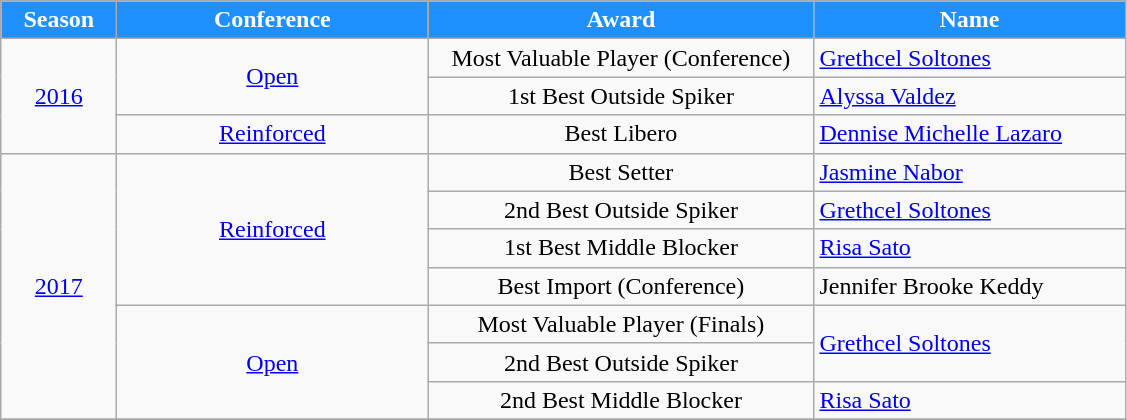<table class="wikitable">
<tr>
<th width=70px  style="background: #1E90FF; color: white; text-align: center"><strong>Season</strong></th>
<th width=200px style="background: #1E90FF; color: white; text-align: center"><strong>Conference</strong></th>
<th width=250px style="background: #1E90FF; color: white; text-align: center"><strong>Award</strong></th>
<th width=200px style="background: #1E90FF; color: white; text-align: center"><strong>Name</strong></th>
</tr>
<tr align=center>
<td rowspan=3><a href='#'>2016</a></td>
<td rowspan=2><a href='#'>Open</a></td>
<td>Most Valuable Player (Conference)</td>
<td align=left> <a href='#'>Grethcel Soltones</a></td>
</tr>
<tr align=center>
<td>1st Best Outside Spiker</td>
<td align=left> <a href='#'>Alyssa Valdez</a></td>
</tr>
<tr align=center>
<td rowspan=1><a href='#'>Reinforced</a></td>
<td>Best Libero</td>
<td align=left> <a href='#'>Dennise Michelle Lazaro</a></td>
</tr>
<tr align=center>
<td rowspan=7><a href='#'>2017</a></td>
<td rowspan=4><a href='#'>Reinforced</a></td>
<td>Best Setter</td>
<td align=left> <a href='#'>Jasmine Nabor</a></td>
</tr>
<tr align=center>
<td>2nd Best Outside Spiker</td>
<td align=left> <a href='#'>Grethcel Soltones</a></td>
</tr>
<tr align=center>
<td>1st Best Middle Blocker</td>
<td align=left> <a href='#'>Risa Sato</a></td>
</tr>
<tr align=center>
<td>Best Import (Conference)</td>
<td align=left> Jennifer Brooke Keddy</td>
</tr>
<tr align=center>
<td rowspan=3><a href='#'>Open</a></td>
<td>Most Valuable Player (Finals)</td>
<td align=left rowspan=2> <a href='#'>Grethcel Soltones</a></td>
</tr>
<tr align=center>
<td>2nd Best Outside Spiker</td>
</tr>
<tr align=center>
<td>2nd Best Middle Blocker</td>
<td align=left> <a href='#'>Risa Sato</a></td>
</tr>
<tr align=center>
</tr>
</table>
